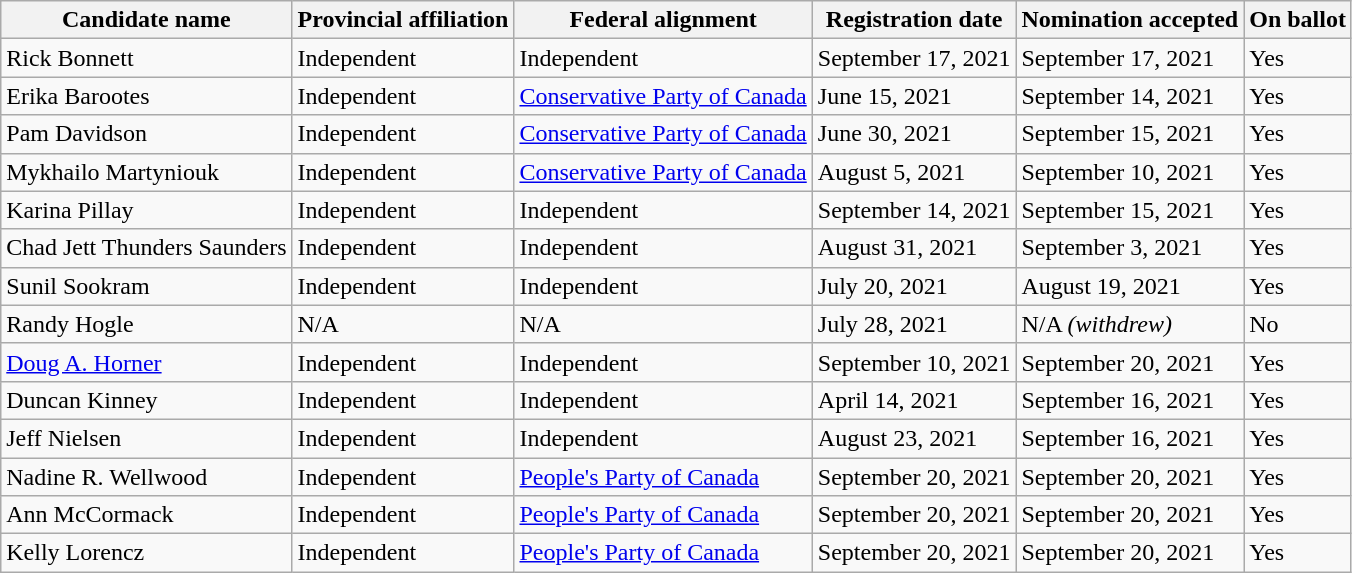<table class="wikitable sortable">
<tr>
<th>Candidate name</th>
<th>Provincial affiliation</th>
<th>Federal alignment</th>
<th>Registration date</th>
<th>Nomination accepted</th>
<th>On ballot</th>
</tr>
<tr>
<td>Rick Bonnett</td>
<td>Independent</td>
<td>Independent</td>
<td>September 17, 2021</td>
<td>September 17, 2021</td>
<td>Yes</td>
</tr>
<tr>
<td>Erika Barootes</td>
<td>Independent</td>
<td><a href='#'>Conservative Party of Canada</a></td>
<td>June 15, 2021</td>
<td>September 14, 2021</td>
<td>Yes</td>
</tr>
<tr>
<td>Pam Davidson</td>
<td>Independent</td>
<td><a href='#'>Conservative Party of Canada</a></td>
<td>June 30, 2021</td>
<td>September 15, 2021</td>
<td>Yes</td>
</tr>
<tr>
<td>Mykhailo Martyniouk</td>
<td>Independent</td>
<td><a href='#'>Conservative Party of Canada</a></td>
<td>August 5, 2021</td>
<td>September 10, 2021</td>
<td>Yes</td>
</tr>
<tr>
<td>Karina Pillay</td>
<td>Independent</td>
<td>Independent</td>
<td>September 14, 2021</td>
<td>September 15, 2021</td>
<td>Yes</td>
</tr>
<tr>
<td>Chad Jett Thunders Saunders</td>
<td>Independent</td>
<td>Independent</td>
<td>August 31, 2021</td>
<td>September 3, 2021</td>
<td>Yes</td>
</tr>
<tr>
<td>Sunil Sookram</td>
<td>Independent</td>
<td>Independent</td>
<td>July 20, 2021</td>
<td>August 19, 2021</td>
<td>Yes</td>
</tr>
<tr>
<td>Randy Hogle</td>
<td>N/A</td>
<td>N/A</td>
<td>July 28, 2021</td>
<td>N/A <em>(withdrew)</em></td>
<td>No</td>
</tr>
<tr>
<td><a href='#'>Doug A. Horner</a></td>
<td>Independent</td>
<td>Independent</td>
<td>September 10, 2021</td>
<td>September 20, 2021</td>
<td>Yes</td>
</tr>
<tr>
<td>Duncan Kinney</td>
<td>Independent</td>
<td>Independent</td>
<td>April 14, 2021</td>
<td>September 16, 2021</td>
<td>Yes</td>
</tr>
<tr>
<td>Jeff Nielsen</td>
<td>Independent</td>
<td>Independent</td>
<td>August 23, 2021</td>
<td>September 16, 2021</td>
<td>Yes</td>
</tr>
<tr>
<td>Nadine R. Wellwood</td>
<td>Independent</td>
<td><a href='#'>People's Party of Canada</a></td>
<td>September 20, 2021</td>
<td>September 20, 2021</td>
<td>Yes</td>
</tr>
<tr>
<td>Ann McCormack</td>
<td>Independent</td>
<td><a href='#'>People's Party of Canada</a></td>
<td>September 20, 2021</td>
<td>September 20, 2021</td>
<td>Yes</td>
</tr>
<tr>
<td>Kelly Lorencz</td>
<td>Independent</td>
<td><a href='#'>People's Party of Canada</a></td>
<td>September 20, 2021</td>
<td>September 20, 2021</td>
<td>Yes</td>
</tr>
</table>
